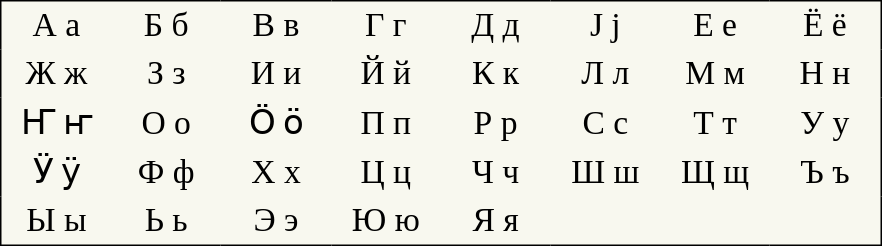<table style="font-family:Arial Unicode MS; font-size:1.4em; border-color:#000000; border-width:1px; border-style:solid; border-collapse:collapse; text-align:right; background-color:#F8F8EF">
<tr>
<td style="width:3em; text-align:center; padding: 3px;">А а</td>
<td style="width:3em; text-align:center; padding: 3px;">Б б</td>
<td style="width:3em; text-align:center; padding: 3px;">В в</td>
<td style="width:3em; text-align:center; padding: 3px;">Г г</td>
<td style="width:3em; text-align:center; padding: 3px;">Д д</td>
<td style="width:3em; text-align:center; padding: 3px;">Ј ј</td>
<td style="width:3em; text-align:center; padding: 3px;">Е е</td>
<td style="width:3em; text-align:center; padding: 3px;">Ё ё</td>
</tr>
<tr>
<td style="width:3em; text-align:center; padding: 3px;">Ж ж</td>
<td style="width:3em; text-align:center; padding: 3px;">З з</td>
<td style="width:3em; text-align:center; padding: 3px;">И и</td>
<td style="width:3em; text-align:center; padding: 3px;">Й й</td>
<td style="width:3em; text-align:center; padding: 3px;">К к</td>
<td style="width:3em; text-align:center; padding: 3px;">Л л</td>
<td style="width:3em; text-align:center; padding: 3px;">М м</td>
<td style="width:3em; text-align:center; padding: 3px;">Н н</td>
</tr>
<tr>
<td style="width:3em; text-align:center; padding: 3px;">Ҥ ҥ</td>
<td style="width:3em; text-align:center; padding: 3px;">О о</td>
<td style="width:3em; text-align:center; padding: 3px;">Ӧ ӧ</td>
<td style="width:3em; text-align:center; padding: 3px;">П п</td>
<td style="width:3em; text-align:center; padding: 3px;">Р р</td>
<td style="width:3em; text-align:center; padding: 3px;">С с</td>
<td style="width:3em; text-align:center; padding: 3px;">Т т</td>
<td style="width:3em; text-align:center; padding: 3px;">У у</td>
</tr>
<tr>
<td style="width:3em; text-align:center; padding: 3px;">Ӱ ӱ</td>
<td style="width:3em; text-align:center; padding: 3px;">Ф ф</td>
<td style="width:3em; text-align:center; padding: 3px;">Х х</td>
<td style="width:3em; text-align:center; padding: 3px;">Ц ц</td>
<td style="width:3em; text-align:center; padding: 3px;">Ч ч</td>
<td style="width:3em; text-align:center; padding: 3px;">Ш ш</td>
<td style="width:3em; text-align:center; padding: 3px;">Щ щ</td>
<td style="width:3em; text-align:center; padding: 3px;">Ъ ъ</td>
</tr>
<tr>
<td style="width:3em; text-align:center; padding: 3px;">Ы ы</td>
<td style="width:3em; text-align:center; padding: 3px;">Ь ь</td>
<td style="width:3em; text-align:center; padding: 3px;">Э э</td>
<td style="width:3em; text-align:center; padding: 3px;">Ю ю</td>
<td style="width:3em; text-align:center; padding: 3px;">Я я</td>
<td style="width:3em; text-align:center; padding: 3px;"></td>
</tr>
</table>
